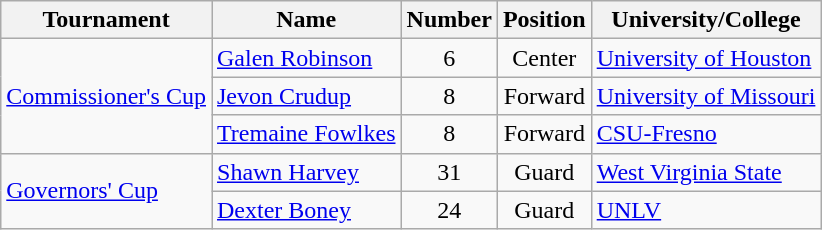<table class="wikitable">
<tr>
<th>Tournament</th>
<th>Name</th>
<th>Number</th>
<th>Position</th>
<th>University/College</th>
</tr>
<tr>
<td rowspan="3"><a href='#'>Commissioner's Cup</a></td>
<td><a href='#'>Galen Robinson</a></td>
<td align=center>6</td>
<td align=center>Center</td>
<td><a href='#'>University of Houston</a></td>
</tr>
<tr>
<td><a href='#'>Jevon Crudup</a></td>
<td align=center>8</td>
<td align=center>Forward</td>
<td><a href='#'>University of Missouri</a></td>
</tr>
<tr>
<td><a href='#'>Tremaine Fowlkes</a></td>
<td align=center>8</td>
<td align=center>Forward</td>
<td><a href='#'>CSU-Fresno</a></td>
</tr>
<tr>
<td rowspan="2"><a href='#'>Governors' Cup</a></td>
<td><a href='#'>Shawn Harvey</a></td>
<td align=center>31</td>
<td align=center>Guard</td>
<td><a href='#'>West Virginia State</a></td>
</tr>
<tr>
<td><a href='#'>Dexter Boney</a></td>
<td align=center>24</td>
<td align=center>Guard</td>
<td><a href='#'>UNLV</a></td>
</tr>
</table>
